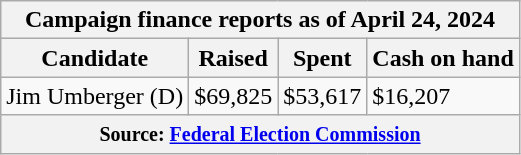<table class="wikitable sortable">
<tr>
<th colspan=4>Campaign finance reports as of April 24, 2024</th>
</tr>
<tr style="text-align:center;">
<th>Candidate</th>
<th>Raised</th>
<th>Spent</th>
<th>Cash on hand</th>
</tr>
<tr>
<td>Jim Umberger (D)</td>
<td>$69,825</td>
<td>$53,617</td>
<td>$16,207</td>
</tr>
<tr>
<th colspan="4"><small>Source: <a href='#'>Federal Election Commission</a></small></th>
</tr>
</table>
